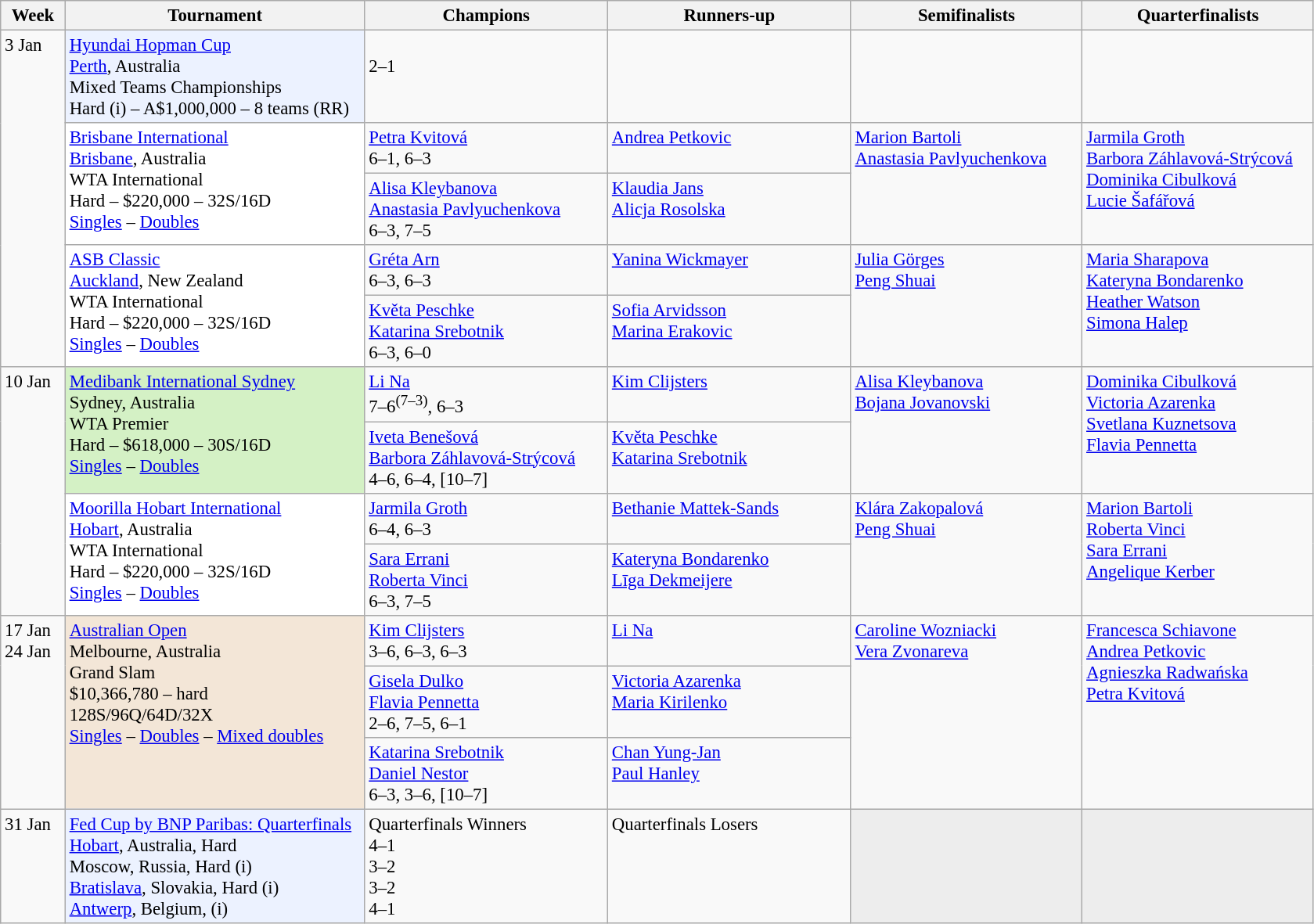<table class=wikitable style=font-size:95%>
<tr>
<th style="width:48px;">Week</th>
<th style="width:248px;">Tournament</th>
<th style="width:200px;">Champions</th>
<th style="width:200px;">Runners-up</th>
<th style="width:190px;">Semifinalists</th>
<th style="width:190px;">Quarterfinalists</th>
</tr>
<tr valign=top>
<td rowspan=5>3 Jan</td>
<td bgcolor=#ECF2FF><a href='#'>Hyundai Hopman Cup</a><br> <a href='#'>Perth</a>, Australia<br>Mixed Teams Championships<br>Hard (i) – A$1,000,000 – 8 teams (RR)</td>
<td><br>2–1</td>
<td></td>
<td><br><br></td>
<td><br><br></td>
</tr>
<tr valign=top>
<td bgcolor=#ffffff rowspan=2><a href='#'>Brisbane International</a><br> <a href='#'>Brisbane</a>, Australia<br>WTA International<br>Hard – $220,000 – 32S/16D<br> <a href='#'>Singles</a> – <a href='#'>Doubles</a></td>
<td> <a href='#'>Petra Kvitová</a><br>6–1, 6–3</td>
<td> <a href='#'>Andrea Petkovic</a></td>
<td rowspan=2> <a href='#'>Marion Bartoli</a> <br>  <a href='#'>Anastasia Pavlyuchenkova</a></td>
<td rowspan=2> <a href='#'>Jarmila Groth</a> <br> <a href='#'>Barbora Záhlavová-Strýcová</a> <br> <a href='#'>Dominika Cibulková</a> <br>  <a href='#'>Lucie Šafářová</a></td>
</tr>
<tr valign=top>
<td> <a href='#'>Alisa Kleybanova</a> <br>  <a href='#'>Anastasia Pavlyuchenkova</a><br>6–3, 7–5</td>
<td> <a href='#'>Klaudia Jans</a> <br>  <a href='#'>Alicja Rosolska</a></td>
</tr>
<tr valign=top>
<td bgcolor=#ffffff rowspan=2><a href='#'>ASB Classic</a><br> <a href='#'>Auckland</a>, New Zealand<br>WTA International <br>Hard – $220,000 – 32S/16D<br> <a href='#'>Singles</a> – <a href='#'>Doubles</a></td>
<td> <a href='#'>Gréta Arn</a><br> 6–3, 6–3</td>
<td> <a href='#'>Yanina Wickmayer</a></td>
<td rowspan=2> <a href='#'>Julia Görges</a> <br>  <a href='#'>Peng Shuai</a></td>
<td rowspan=2> <a href='#'>Maria Sharapova</a> <br>  <a href='#'>Kateryna Bondarenko</a> <br> <a href='#'>Heather Watson</a> <br>  <a href='#'>Simona Halep</a></td>
</tr>
<tr valign=top>
<td> <a href='#'>Květa Peschke</a> <br> <a href='#'>Katarina Srebotnik</a><br>6–3, 6–0</td>
<td> <a href='#'>Sofia Arvidsson</a><br> <a href='#'>Marina Erakovic</a></td>
</tr>
<tr valign=top>
<td rowspan=4>10 Jan</td>
<td style="background:#d4f1c5;" rowspan=2><a href='#'>Medibank International Sydney</a><br> Sydney, Australia<br>WTA Premier <br>Hard – $618,000 – 30S/16D<br> <a href='#'>Singles</a> – <a href='#'>Doubles</a></td>
<td> <a href='#'>Li Na</a><br>7–6<sup>(7–3)</sup>, 6–3</td>
<td> <a href='#'>Kim Clijsters</a></td>
<td rowspan=2> <a href='#'>Alisa Kleybanova</a> <br>  <a href='#'>Bojana Jovanovski</a></td>
<td rowspan=2> <a href='#'>Dominika Cibulková</a> <br> <a href='#'>Victoria Azarenka</a>  <br> <a href='#'>Svetlana Kuznetsova</a> <br>  <a href='#'>Flavia Pennetta</a></td>
</tr>
<tr valign=top>
<td> <a href='#'>Iveta Benešová</a> <br>  <a href='#'>Barbora Záhlavová-Strýcová</a><br>4–6, 6–4, [10–7]</td>
<td> <a href='#'>Květa Peschke</a> <br> <a href='#'>Katarina Srebotnik</a></td>
</tr>
<tr valign=top>
<td bgcolor=#ffffff rowspan=2><a href='#'>Moorilla Hobart International</a><br> <a href='#'>Hobart</a>, Australia<br>WTA International <br>Hard – $220,000 – 32S/16D<br><a href='#'>Singles</a> – <a href='#'>Doubles</a></td>
<td> <a href='#'>Jarmila Groth</a><br>6–4, 6–3</td>
<td> <a href='#'>Bethanie Mattek-Sands</a></td>
<td rowspan=2> <a href='#'>Klára Zakopalová</a>  <br>  <a href='#'>Peng Shuai</a></td>
<td rowspan=2> <a href='#'>Marion Bartoli</a> <br> <a href='#'>Roberta Vinci</a> <br> <a href='#'>Sara Errani</a> <br>  <a href='#'>Angelique Kerber</a></td>
</tr>
<tr valign=top>
<td> <a href='#'>Sara Errani</a> <br>  <a href='#'>Roberta Vinci</a><br> 6–3, 7–5</td>
<td> <a href='#'>Kateryna Bondarenko</a> <br>  <a href='#'>Līga Dekmeijere</a></td>
</tr>
<tr valign=top>
<td rowspan=3>17 Jan <br>24 Jan</td>
<td style="background:#f3e6d7;" rowspan=3><a href='#'>Australian Open</a><br> Melbourne, Australia<br>Grand Slam<br>$10,366,780 – hard<br>128S/96Q/64D/32X<br><a href='#'>Singles</a> – <a href='#'>Doubles</a> – <a href='#'>Mixed doubles</a></td>
<td> <a href='#'>Kim Clijsters</a><br>3–6, 6–3, 6–3</td>
<td> <a href='#'>Li Na</a></td>
<td rowspan=3> <a href='#'>Caroline Wozniacki</a> <br>  <a href='#'>Vera Zvonareva</a></td>
<td rowspan=3> <a href='#'>Francesca Schiavone</a> <br> <a href='#'>Andrea Petkovic</a> <br> <a href='#'>Agnieszka Radwańska</a> <br>  <a href='#'>Petra Kvitová</a></td>
</tr>
<tr valign=top>
<td> <a href='#'>Gisela Dulko</a> <br>  <a href='#'>Flavia Pennetta</a><br> 2–6, 7–5, 6–1</td>
<td> <a href='#'>Victoria Azarenka</a> <br>  <a href='#'>Maria Kirilenko</a></td>
</tr>
<tr valign=top>
<td> <a href='#'>Katarina Srebotnik</a> <br>  <a href='#'>Daniel Nestor</a><br> 6–3, 3–6, [10–7]</td>
<td> <a href='#'>Chan Yung-Jan</a> <br>  <a href='#'>Paul Hanley</a></td>
</tr>
<tr valign=top>
<td>31 Jan</td>
<td bgcolor=#ECF2FF><a href='#'>Fed Cup by BNP Paribas: Quarterfinals</a><br> <a href='#'>Hobart</a>, Australia, Hard<br> Moscow, Russia, Hard (i)<br> <a href='#'>Bratislava</a>, Slovakia, Hard (i)<br> <a href='#'>Antwerp</a>, Belgium, (i)</td>
<td>Quarterfinals Winners <br> 4–1 <br> 3–2<br> 3–2<br> 4–1</td>
<td>Quarterfinals Losers <br><br><br><br></td>
<td bgcolor=#ededed></td>
<td bgcolor=#ededed></td>
</tr>
</table>
